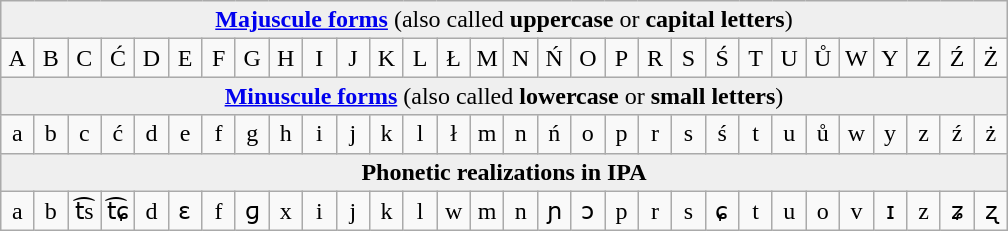<table class="wikitable" style="text-align:center; margin-left: auto; margin-right: auto; border: none;">
<tr>
<td colspan="35" bgcolor="#EFEFEF"><strong><a href='#'>Majuscule forms</a></strong> (also called <strong>uppercase</strong> or <strong>capital letters</strong>)</td>
</tr>
<tr>
<td width="15">A</td>
<td width="15">B</td>
<td width="15">C</td>
<td width="15">Ć</td>
<td width="15">D</td>
<td width="15">E</td>
<td width="15">F</td>
<td width="15">G</td>
<td width="15">H</td>
<td width="15">I</td>
<td width="15">J</td>
<td width="15">K</td>
<td width="15">L</td>
<td width="15">Ł</td>
<td width="15">M</td>
<td width="15">N</td>
<td width="15">Ń</td>
<td width="15">O</td>
<td width="15">P</td>
<td width="15">R</td>
<td width="15">S</td>
<td width="15">Ś</td>
<td width="15">T</td>
<td width="15">U</td>
<td width="15">Ů</td>
<td width="15">W</td>
<td width="15">Y</td>
<td width="15">Z</td>
<td width="15">Ź</td>
<td width="15">Ż</td>
</tr>
<tr>
<td colspan="35" bgcolor="#EFEFEF"><strong><a href='#'>Minuscule forms</a></strong> (also called <strong>lowercase</strong> or <strong>small letters</strong>)</td>
</tr>
<tr>
<td>a</td>
<td>b</td>
<td>c</td>
<td>ć</td>
<td>d</td>
<td>e</td>
<td>f</td>
<td>g</td>
<td>h</td>
<td>i</td>
<td>j</td>
<td>k</td>
<td>l</td>
<td>ł</td>
<td>m</td>
<td>n</td>
<td>ń</td>
<td>o</td>
<td>p</td>
<td>r</td>
<td>s</td>
<td>ś</td>
<td>t</td>
<td>u</td>
<td>ů</td>
<td>w</td>
<td>y</td>
<td>z</td>
<td>ź</td>
<td>ż</td>
</tr>
<tr>
<td colspan="35" bgcolor="#EFEFEF"><strong>Phonetic realizations in IPA</strong></td>
</tr>
<tr>
<td>a</td>
<td>b</td>
<td>t͡s</td>
<td>t͡ɕ</td>
<td>d</td>
<td>ɛ</td>
<td>f</td>
<td>ɡ</td>
<td>x</td>
<td>i</td>
<td>j</td>
<td>k</td>
<td>l</td>
<td>w</td>
<td>m</td>
<td>n</td>
<td>ɲ</td>
<td>ɔ</td>
<td>p</td>
<td>r</td>
<td>s</td>
<td>ɕ</td>
<td>t</td>
<td>u</td>
<td>o</td>
<td>v</td>
<td>ɪ</td>
<td>z</td>
<td>ʑ</td>
<td>ʐ</td>
</tr>
</table>
